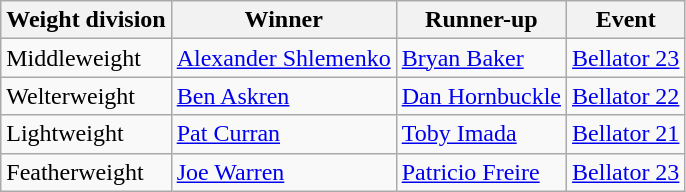<table class="wikitable">
<tr>
<th>Weight division</th>
<th>Winner</th>
<th>Runner-up</th>
<th>Event</th>
</tr>
<tr>
<td>Middleweight</td>
<td><a href='#'>Alexander Shlemenko</a></td>
<td><a href='#'>Bryan Baker</a></td>
<td><a href='#'>Bellator 23</a></td>
</tr>
<tr>
<td>Welterweight</td>
<td><a href='#'>Ben Askren</a></td>
<td><a href='#'>Dan Hornbuckle</a></td>
<td><a href='#'>Bellator 22</a></td>
</tr>
<tr>
<td>Lightweight</td>
<td><a href='#'>Pat Curran</a></td>
<td><a href='#'>Toby Imada</a></td>
<td><a href='#'>Bellator 21</a></td>
</tr>
<tr>
<td>Featherweight</td>
<td><a href='#'>Joe Warren</a></td>
<td><a href='#'>Patricio Freire</a></td>
<td><a href='#'>Bellator 23</a></td>
</tr>
</table>
